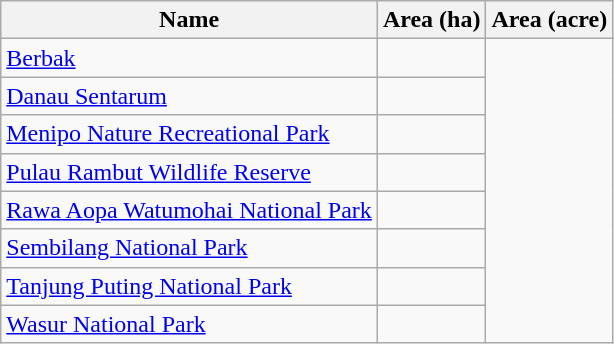<table class="wikitable sortable">
<tr>
<th scope="col" align=left>Name</th>
<th scope="col">Area (ha)</th>
<th scope="col">Area (acre)</th>
</tr>
<tr ---->
<td><a href='#'>Berbak</a></td>
<td></td>
</tr>
<tr ---->
<td><a href='#'>Danau Sentarum</a></td>
<td></td>
</tr>
<tr ---->
<td><a href='#'>Menipo Nature Recreational Park</a></td>
<td></td>
</tr>
<tr ---->
<td><a href='#'>Pulau Rambut Wildlife Reserve</a></td>
<td></td>
</tr>
<tr ---->
<td><a href='#'>Rawa Aopa Watumohai National Park</a></td>
<td></td>
</tr>
<tr ---->
<td><a href='#'>Sembilang National Park</a></td>
<td></td>
</tr>
<tr ---->
<td><a href='#'>Tanjung Puting National Park</a></td>
<td></td>
</tr>
<tr ---->
<td><a href='#'>Wasur National Park</a></td>
<td></td>
</tr>
</table>
